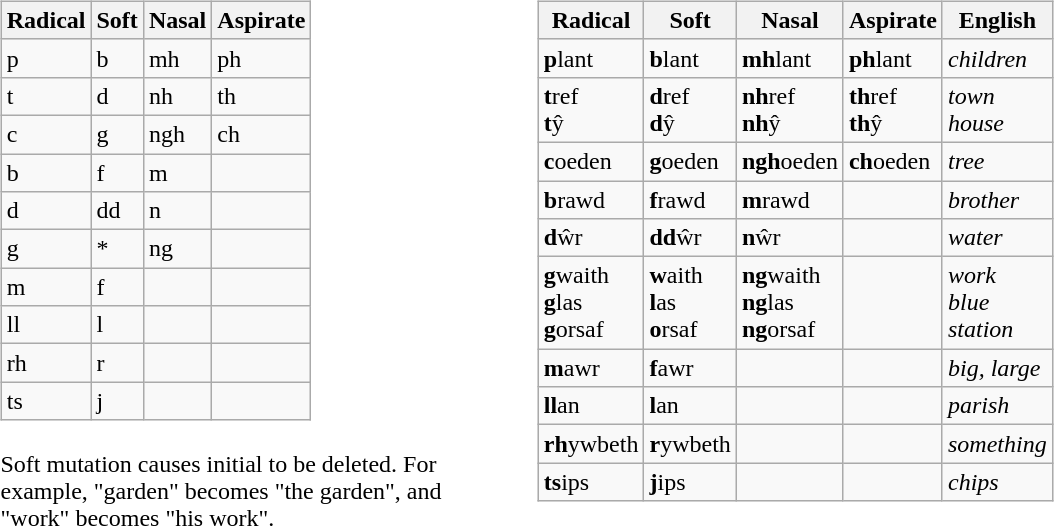<table>
<tr>
<td width=300><br><table class="wikitable">
<tr style="background: #efefef;">
<th>Radical</th>
<th>Soft</th>
<th>Nasal</th>
<th>Aspirate</th>
</tr>
<tr>
<td>p</td>
<td>b</td>
<td>mh </td>
<td>ph </td>
</tr>
<tr>
<td>t</td>
<td>d</td>
<td>nh </td>
<td>th </td>
</tr>
<tr>
<td>c </td>
<td>g</td>
<td>ngh </td>
<td>ch </td>
</tr>
<tr>
<td>b</td>
<td>f </td>
<td>m</td>
<td></td>
</tr>
<tr>
<td>d</td>
<td>dd </td>
<td>n</td>
<td></td>
</tr>
<tr>
<td>g</td>
<td>*</td>
<td>ng </td>
<td></td>
</tr>
<tr>
<td>m</td>
<td>f </td>
<td></td>
<td></td>
</tr>
<tr>
<td>ll </td>
<td>l</td>
<td></td>
<td></td>
</tr>
<tr>
<td>rh </td>
<td>r</td>
<td></td>
<td></td>
</tr>
<tr>
<td>ts </td>
<td>j </td>
<td></td>
<td></td>
</tr>
</table>
</td>
<td width=50></td>
<td rowspan=2 valign=top><br><table class="wikitable">
<tr style="background: #efefef;">
<th>Radical</th>
<th>Soft</th>
<th>Nasal</th>
<th>Aspirate</th>
<th>English</th>
</tr>
<tr>
<td><strong>p</strong>lant </td>
<td><strong>b</strong>lant </td>
<td><strong>mh</strong>lant </td>
<td><strong>ph</strong>lant </td>
<td><em>children</em></td>
</tr>
<tr>
<td><strong>t</strong>ref <br><strong>t</strong>ŷ </td>
<td><strong>d</strong>ref <br><strong>d</strong>ŷ </td>
<td><strong>nh</strong>ref <br><strong>nh</strong>ŷ </td>
<td><strong>th</strong>ref <br><strong>th</strong>ŷ </td>
<td><em>town</em><br><em>house</em></td>
</tr>
<tr>
<td><strong>c</strong>oeden </td>
<td><strong>g</strong>oeden </td>
<td><strong>ngh</strong>oeden </td>
<td><strong>ch</strong>oeden </td>
<td><em>tree</em></td>
</tr>
<tr>
<td><strong>b</strong>rawd </td>
<td><strong>f</strong>rawd </td>
<td><strong>m</strong>rawd </td>
<td></td>
<td><em>brother</em></td>
</tr>
<tr>
<td><strong>d</strong>ŵr </td>
<td><strong>dd</strong>ŵr </td>
<td><strong>n</strong>ŵr </td>
<td></td>
<td><em>water</em></td>
</tr>
<tr>
<td><strong>g</strong>waith <br><strong>g</strong>las <br><strong>g</strong>orsaf </td>
<td><strong>w</strong>aith <br><strong>l</strong>as <br><strong>o</strong>rsaf </td>
<td><strong>ng</strong>waith <br><strong>ng</strong>las <br><strong>ng</strong>orsaf </td>
<td></td>
<td><em>work</em><br><em>blue</em><br><em>station</em></td>
</tr>
<tr>
<td><strong>m</strong>awr </td>
<td><strong>f</strong>awr </td>
<td></td>
<td></td>
<td><em>big, large</em></td>
</tr>
<tr>
<td><strong>ll</strong>an </td>
<td><strong>l</strong>an </td>
<td></td>
<td></td>
<td><em>parish</em></td>
</tr>
<tr>
<td><strong>rh</strong>ywbeth </td>
<td><strong>r</strong>ywbeth </td>
<td></td>
<td></td>
<td><em>something</em></td>
</tr>
<tr>
<td><strong>ts</strong>ips </td>
<td><strong>j</strong>ips </td>
<td></td>
<td></td>
<td><em>chips</em></td>
</tr>
</table>
</td>
</tr>
<tr>
<td>Soft mutation causes initial  to be deleted. For example,  "garden" becomes  "the garden", and  "work" becomes  "his work".</td>
</tr>
</table>
